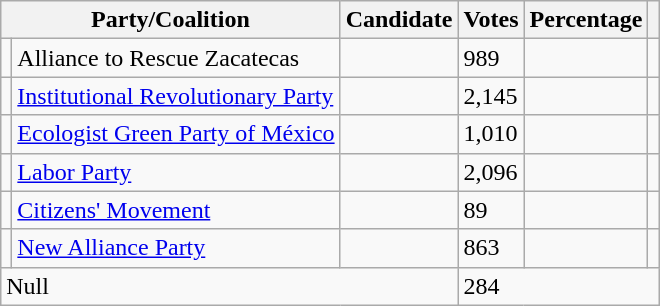<table class="wikitable">
<tr>
<th colspan="2"><strong>Party/Coalition</strong></th>
<th><strong>Candidate</strong></th>
<th><strong>Votes</strong></th>
<th><strong>Percentage</strong></th>
<th></th>
</tr>
<tr>
<td></td>
<td>Alliance to Rescue Zacatecas</td>
<td></td>
<td>989</td>
<td></td>
<td></td>
</tr>
<tr>
<td></td>
<td><a href='#'>Institutional Revolutionary Party</a></td>
<td></td>
<td>2,145</td>
<td></td>
<td></td>
</tr>
<tr>
<td></td>
<td><a href='#'>Ecologist Green Party of México</a></td>
<td></td>
<td>1,010</td>
<td></td>
<td></td>
</tr>
<tr>
<td></td>
<td><a href='#'>Labor Party</a></td>
<td></td>
<td>2,096</td>
<td></td>
<td></td>
</tr>
<tr>
<td></td>
<td><a href='#'>Citizens' Movement</a></td>
<td></td>
<td>89</td>
<td></td>
</tr>
<tr>
<td></td>
<td><a href='#'>New Alliance Party</a></td>
<td></td>
<td>863</td>
<td></td>
<td></td>
</tr>
<tr>
<td colspan="3">Null</td>
<td colspan="3">284</td>
</tr>
</table>
